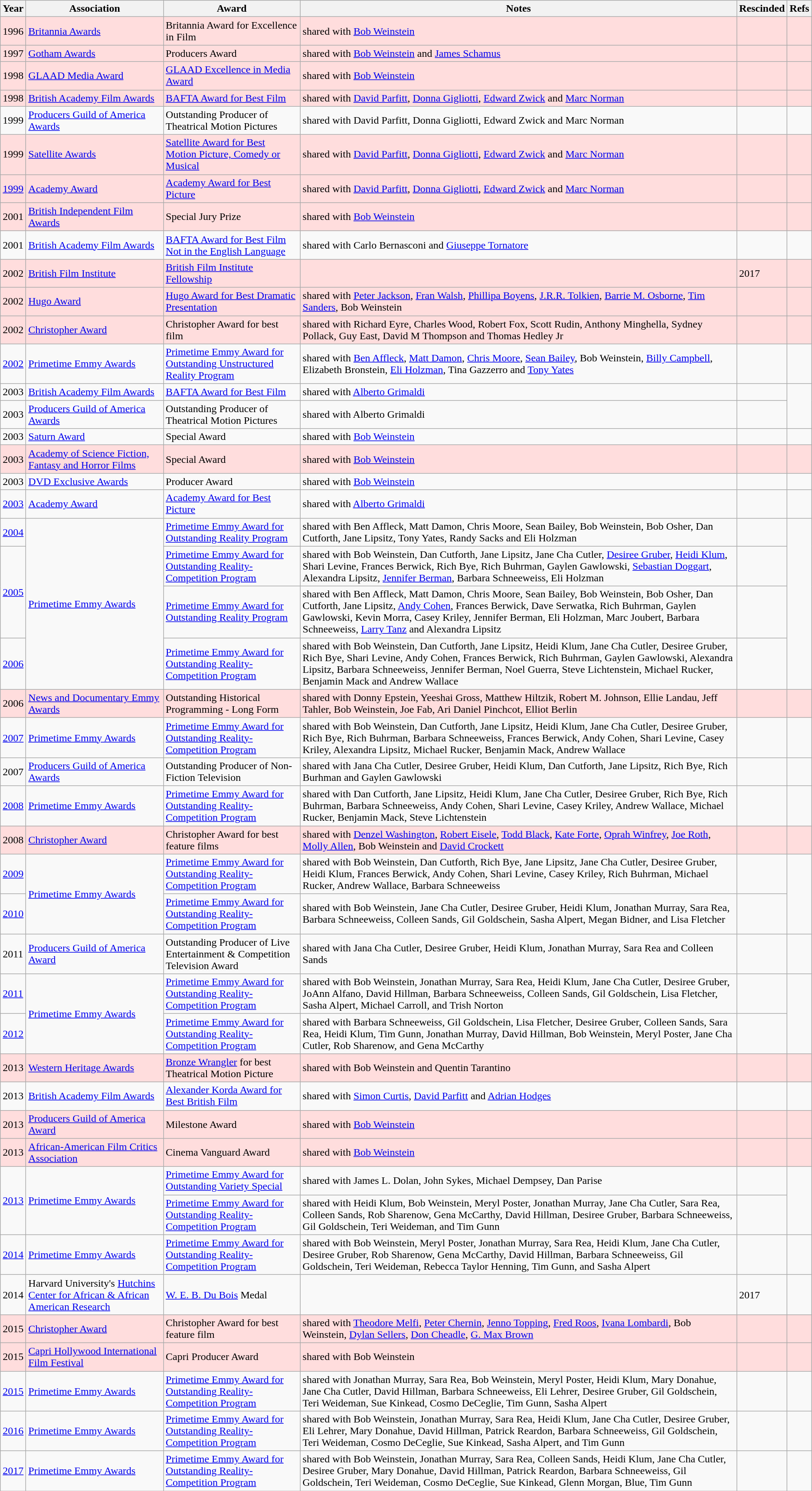<table class="wikitable plainrowheaders">
<tr>
<th>Year</th>
<th>Association</th>
<th>Award</th>
<th class="unsortable">Notes</th>
<th>Rescinded</th>
<th>Refs</th>
</tr>
<tr style="background:#fdd;">
<td>1996</td>
<td><a href='#'>Britannia Awards</a></td>
<td>Britannia Award for Excellence in Film</td>
<td>shared with <a href='#'>Bob Weinstein</a></td>
<td></td>
<td></td>
</tr>
<tr style="background:#fdd;">
<td>1997</td>
<td><a href='#'>Gotham Awards</a></td>
<td>Producers Award</td>
<td>shared with <a href='#'>Bob Weinstein</a> and <a href='#'>James Schamus</a></td>
<td></td>
<td></td>
</tr>
<tr style="background:#fdd;">
<td>1998</td>
<td><a href='#'>GLAAD Media Award</a></td>
<td><a href='#'>GLAAD Excellence in Media Award</a></td>
<td>shared with <a href='#'>Bob Weinstein</a></td>
<td></td>
<td></td>
</tr>
<tr style="background:#fdd;">
<td>1998</td>
<td><a href='#'>British Academy Film Awards</a></td>
<td><a href='#'>BAFTA Award for Best Film</a></td>
<td>shared with <a href='#'>David Parfitt</a>, <a href='#'>Donna Gigliotti</a>, <a href='#'>Edward Zwick</a> and <a href='#'>Marc Norman</a></td>
<td></td>
<td></td>
</tr>
<tr>
<td>1999</td>
<td><a href='#'>Producers Guild of America Awards</a></td>
<td>Outstanding Producer of Theatrical Motion Pictures</td>
<td>shared with David Parfitt, Donna Gigliotti, Edward Zwick and Marc Norman</td>
<td></td>
</tr>
<tr style="background:#fdd;">
<td>1999</td>
<td><a href='#'>Satellite Awards</a></td>
<td><a href='#'>Satellite Award for Best Motion Picture, Comedy or Musical</a></td>
<td>shared with <a href='#'>David Parfitt</a>, <a href='#'>Donna Gigliotti</a>, <a href='#'>Edward Zwick</a> and <a href='#'>Marc Norman</a></td>
<td></td>
<td></td>
</tr>
<tr style="background:#fdd;">
<td><a href='#'>1999</a></td>
<td><a href='#'>Academy Award</a></td>
<td><a href='#'>Academy Award for Best Picture</a></td>
<td>shared with <a href='#'>David Parfitt</a>, <a href='#'>Donna Gigliotti</a>, <a href='#'>Edward Zwick</a> and <a href='#'>Marc Norman</a></td>
<td></td>
<td></td>
</tr>
<tr style="background:#fdd;">
<td>2001</td>
<td><a href='#'>British Independent Film Awards</a></td>
<td>Special Jury Prize</td>
<td>shared with <a href='#'>Bob Weinstein</a></td>
<td></td>
<td></td>
</tr>
<tr>
<td>2001</td>
<td><a href='#'>British Academy Film Awards</a></td>
<td><a href='#'>BAFTA Award for Best Film Not in the English Language</a></td>
<td>shared with Carlo Bernasconi and <a href='#'>Giuseppe Tornatore</a></td>
<td></td>
</tr>
<tr style="background:#fdd;">
<td>2002</td>
<td><a href='#'>British Film Institute</a></td>
<td><a href='#'>British Film Institute Fellowship</a></td>
<td></td>
<td>2017</td>
<td></td>
</tr>
<tr style="background:#fdd;">
<td>2002</td>
<td><a href='#'>Hugo Award</a></td>
<td><a href='#'>Hugo Award for Best Dramatic Presentation</a></td>
<td>shared with <a href='#'>Peter Jackson</a>, <a href='#'>Fran Walsh</a>, <a href='#'>Phillipa Boyens</a>, <a href='#'>J.R.R. Tolkien</a>, <a href='#'>Barrie M. Osborne</a>, <a href='#'>Tim Sanders</a>, Bob Weinstein</td>
<td></td>
<td></td>
</tr>
<tr style="background:#fdd;">
<td>2002</td>
<td><a href='#'>Christopher Award</a></td>
<td>Christopher Award for best film</td>
<td>shared with Richard Eyre, Charles Wood, Robert Fox, Scott Rudin, Anthony Minghella, Sydney Pollack, Guy East, David M Thompson and Thomas Hedley Jr</td>
<td></td>
<td></td>
</tr>
<tr>
<td><a href='#'>2002</a></td>
<td><a href='#'>Primetime Emmy Awards</a></td>
<td><a href='#'>Primetime Emmy Award for Outstanding Unstructured Reality Program</a></td>
<td>shared with <a href='#'>Ben Affleck</a>, <a href='#'>Matt Damon</a>, <a href='#'>Chris Moore</a>, <a href='#'>Sean Bailey</a>, Bob Weinstein, <a href='#'>Billy Campbell</a>, Elizabeth Bronstein, <a href='#'>Eli Holzman</a>, Tina Gazzerro and <a href='#'>Tony Yates</a></td>
<td></td>
<td></td>
</tr>
<tr>
<td>2003</td>
<td><a href='#'>British Academy Film Awards</a></td>
<td><a href='#'>BAFTA Award for Best Film</a></td>
<td>shared with <a href='#'>Alberto Grimaldi</a></td>
<td></td>
</tr>
<tr>
<td>2003</td>
<td><a href='#'>Producers Guild of America Awards</a></td>
<td>Outstanding Producer of Theatrical Motion Pictures</td>
<td>shared with Alberto Grimaldi</td>
<td></td>
</tr>
<tr>
<td>2003</td>
<td><a href='#'>Saturn Award</a></td>
<td>Special Award</td>
<td>shared with <a href='#'>Bob Weinstein</a></td>
<td></td>
<td></td>
</tr>
<tr style="background:#fdd;">
<td>2003</td>
<td><a href='#'>Academy of Science Fiction, Fantasy and Horror Films</a></td>
<td>Special Award</td>
<td>shared with <a href='#'>Bob Weinstein</a></td>
<td></td>
<td></td>
</tr>
<tr>
<td>2003</td>
<td><a href='#'>DVD Exclusive Awards</a></td>
<td>Producer Award</td>
<td>shared with <a href='#'>Bob Weinstein</a></td>
<td></td>
<td></td>
</tr>
<tr>
<td><a href='#'>2003</a></td>
<td><a href='#'>Academy Award</a></td>
<td><a href='#'>Academy Award for Best Picture</a></td>
<td>shared with <a href='#'>Alberto Grimaldi</a></td>
<td></td>
<td></td>
</tr>
<tr>
<td><a href='#'>2004</a></td>
<td rowspan="4"><a href='#'>Primetime Emmy Awards</a></td>
<td><a href='#'>Primetime Emmy Award for Outstanding Reality Program</a></td>
<td>shared with Ben Affleck, Matt Damon, Chris Moore, Sean Bailey, Bob Weinstein, Bob Osher, Dan Cutforth, Jane Lipsitz, Tony Yates, Randy Sacks and Eli Holzman</td>
<td></td>
<td rowspan="4"></td>
</tr>
<tr>
<td rowspan="2"><a href='#'>2005</a></td>
<td><a href='#'>Primetime Emmy Award for Outstanding Reality-Competition Program</a></td>
<td>shared with Bob Weinstein, Dan Cutforth, Jane Lipsitz, Jane Cha Cutler, <a href='#'>Desiree Gruber</a>, <a href='#'>Heidi Klum</a>, Shari Levine, Frances Berwick, Rich Bye, Rich Buhrman, Gaylen Gawlowski, <a href='#'>Sebastian Doggart</a>, Alexandra Lipsitz, <a href='#'>Jennifer Berman</a>, Barbara Schneeweiss, Eli Holzman</td>
<td></td>
</tr>
<tr>
<td><a href='#'>Primetime Emmy Award for Outstanding Reality Program</a></td>
<td>shared with Ben Affleck, Matt Damon, Chris Moore, Sean Bailey, Bob Weinstein, Bob Osher, Dan Cutforth, Jane Lipsitz, <a href='#'>Andy Cohen</a>, Frances Berwick, Dave Serwatka, Rich Buhrman, Gaylen Gawlowski, Kevin Morra, Casey Kriley, Jennifer Berman, Eli Holzman, Marc Joubert, Barbara Schneeweiss, <a href='#'>Larry Tanz</a> and Alexandra Lipsitz</td>
<td></td>
</tr>
<tr>
<td><a href='#'>2006</a></td>
<td><a href='#'>Primetime Emmy Award for Outstanding Reality-Competition Program</a></td>
<td>shared with Bob Weinstein, Dan Cutforth, Jane Lipsitz, Heidi Klum, Jane Cha Cutler, Desiree Gruber, Rich Bye, Shari Levine, Andy Cohen, Frances Berwick, Rich Buhrman, Gaylen Gawlowski, Alexandra Lipsitz, Barbara Schneeweiss, Jennifer Berman, Noel Guerra, Steve Lichtenstein, Michael Rucker, Benjamin Mack and Andrew Wallace</td>
<td></td>
</tr>
<tr style="background:#fdd;">
<td>2006</td>
<td><a href='#'>News and Documentary Emmy Awards</a></td>
<td>Outstanding Historical Programming - Long Form</td>
<td>shared with Donny Epstein, Yeeshai Gross, Matthew Hiltzik, Robert M. Johnson, Ellie Landau, Jeff Tahler, Bob Weinstein, Joe Fab, Ari Daniel Pinchcot, Elliot Berlin</td>
<td></td>
<td></td>
</tr>
<tr>
<td><a href='#'>2007</a></td>
<td><a href='#'>Primetime Emmy Awards</a></td>
<td><a href='#'>Primetime Emmy Award for Outstanding Reality-Competition Program</a></td>
<td>shared with Bob Weinstein, Dan Cutforth, Jane Lipsitz, Heidi Klum, Jane Cha Cutler, Desiree Gruber, Rich Bye, Rich Buhrman, Barbara Schneeweiss, Frances Berwick, Andy Cohen, Shari Levine, Casey Kriley, Alexandra Lipsitz, Michael Rucker, Benjamin Mack, Andrew Wallace</td>
<td></td>
<td></td>
</tr>
<tr>
<td>2007</td>
<td><a href='#'>Producers Guild of America Awards</a></td>
<td>Outstanding Producer of Non-Fiction Television</td>
<td>shared with Jana Cha Cutler, Desiree Gruber, Heidi Klum, Dan Cutforth, Jane Lipsitz, Rich Bye, Rich Burhman and Gaylen Gawlowski</td>
<td></td>
<td></td>
</tr>
<tr>
<td><a href='#'>2008</a></td>
<td><a href='#'>Primetime Emmy Awards</a></td>
<td><a href='#'>Primetime Emmy Award for Outstanding Reality-Competition Program</a></td>
<td>shared with Dan Cutforth, Jane Lipsitz, Heidi Klum, Jane Cha Cutler, Desiree Gruber, Rich Bye, Rich Buhrman, Barbara Schneeweiss, Andy Cohen, Shari Levine, Casey Kriley, Andrew Wallace, Michael Rucker, Benjamin Mack, Steve Lichtenstein</td>
<td></td>
<td></td>
</tr>
<tr style="background:#fdd;">
<td>2008</td>
<td><a href='#'>Christopher Award</a></td>
<td>Christopher Award for best feature films</td>
<td>shared with <a href='#'>Denzel Washington</a>, <a href='#'>Robert Eisele</a>, <a href='#'>Todd Black</a>, <a href='#'>Kate Forte</a>, <a href='#'>Oprah Winfrey</a>, <a href='#'>Joe Roth</a>, <a href='#'>Molly Allen</a>, Bob Weinstein and <a href='#'>David Crockett</a></td>
<td></td>
<td></td>
</tr>
<tr>
<td><a href='#'>2009</a></td>
<td rowspan="2"><a href='#'>Primetime Emmy Awards</a></td>
<td><a href='#'>Primetime Emmy Award for Outstanding Reality-Competition Program</a></td>
<td>shared with Bob Weinstein, Dan Cutforth, Rich Bye, Jane Lipsitz, Jane Cha Cutler, Desiree Gruber, Heidi Klum, Frances Berwick, Andy Cohen, Shari Levine, Casey Kriley, Rich Buhrman, Michael Rucker, Andrew Wallace, Barbara Schneeweiss</td>
<td></td>
</tr>
<tr>
<td><a href='#'>2010</a></td>
<td><a href='#'>Primetime Emmy Award for Outstanding Reality-Competition Program</a></td>
<td>shared with Bob Weinstein, Jane Cha Cutler, Desiree Gruber, Heidi Klum, Jonathan Murray, Sara Rea, Barbara Schneeweiss, Colleen Sands, Gil Goldschein, Sasha Alpert, Megan Bidner, and Lisa Fletcher</td>
<td></td>
</tr>
<tr>
<td>2011</td>
<td><a href='#'>Producers Guild of America Award</a></td>
<td>Outstanding Producer of Live Entertainment & Competition Television Award</td>
<td>shared with Jana Cha Cutler, Desiree Gruber, Heidi Klum, Jonathan Murray, Sara Rea and Colleen Sands</td>
<td></td>
<td></td>
</tr>
<tr>
<td><a href='#'>2011</a></td>
<td rowspan="2"><a href='#'>Primetime Emmy Awards</a></td>
<td><a href='#'>Primetime Emmy Award for Outstanding Reality-Competition Program</a></td>
<td>shared with Bob Weinstein, Jonathan Murray, Sara Rea, Heidi Klum, Jane Cha Cutler, Desiree Gruber, JoAnn Alfano, David Hillman, Barbara Schneeweiss, Colleen Sands, Gil Goldschein, Lisa Fletcher, Sasha Alpert, Michael Carroll, and Trish Norton</td>
<td></td>
</tr>
<tr>
<td><a href='#'>2012</a></td>
<td><a href='#'>Primetime Emmy Award for Outstanding Reality-Competition Program</a></td>
<td>shared with Barbara Schneeweiss, Gil Goldschein, Lisa Fletcher, Desiree Gruber, Colleen Sands, Sara Rea, Heidi Klum, Tim Gunn, Jonathan Murray, David Hillman, Bob Weinstein, Meryl Poster, Jane Cha Cutler, Rob Sharenow, and Gena McCarthy</td>
<td></td>
</tr>
<tr style="background:#fdd;">
<td>2013</td>
<td><a href='#'>Western Heritage Awards</a></td>
<td><a href='#'>Bronze Wrangler</a> for best Theatrical Motion Picture</td>
<td>shared with Bob Weinstein and Quentin Tarantino</td>
<td></td>
<td></td>
</tr>
<tr>
<td>2013</td>
<td><a href='#'>British Academy Film Awards</a></td>
<td><a href='#'>Alexander Korda Award for Best British Film</a></td>
<td>shared with <a href='#'>Simon Curtis</a>, <a href='#'>David Parfitt</a> and <a href='#'>Adrian Hodges</a></td>
<td></td>
<td></td>
</tr>
<tr style="background:#fdd;">
<td>2013</td>
<td><a href='#'>Producers Guild of America Award</a></td>
<td>Milestone Award</td>
<td>shared with <a href='#'>Bob Weinstein</a></td>
<td></td>
<td></td>
</tr>
<tr style="background:#fdd;">
<td>2013</td>
<td><a href='#'>African-American Film Critics Association</a></td>
<td>Cinema Vanguard Award</td>
<td>shared with <a href='#'>Bob Weinstein</a></td>
<td></td>
<td></td>
</tr>
<tr>
<td rowspan="2"><a href='#'>2013</a></td>
<td rowspan="2"><a href='#'>Primetime Emmy Awards</a></td>
<td><a href='#'>Primetime Emmy Award for Outstanding Variety Special</a></td>
<td>shared with James L. Dolan, John Sykes, Michael Dempsey, Dan Parise</td>
<td></td>
<td rowspan="2"></td>
</tr>
<tr>
<td><a href='#'>Primetime Emmy Award for Outstanding Reality-Competition Program</a></td>
<td>shared with Heidi Klum, Bob Weinstein, Meryl Poster, Jonathan Murray, Jane Cha Cutler, Sara Rea, Colleen Sands, Rob Sharenow, Gena McCarthy, David Hillman, Desiree Gruber, Barbara Schneeweiss, Gil Goldschein, Teri Weideman, and Tim Gunn</td>
<td></td>
</tr>
<tr>
<td><a href='#'>2014</a></td>
<td><a href='#'>Primetime Emmy Awards</a></td>
<td><a href='#'>Primetime Emmy Award for Outstanding Reality-Competition Program</a></td>
<td>shared with Bob Weinstein, Meryl Poster, Jonathan Murray, Sara Rea, Heidi Klum, Jane Cha Cutler, Desiree Gruber, Rob Sharenow, Gena McCarthy, David Hillman, Barbara Schneeweiss, Gil Goldschein, Teri Weideman, Rebecca Taylor Henning, Tim Gunn, and Sasha Alpert</td>
<td></td>
<td></td>
</tr>
<tr>
<td>2014</td>
<td>Harvard University's <a href='#'>Hutchins Center for African & African American Research</a></td>
<td><a href='#'>W. E. B. Du Bois</a> Medal</td>
<td></td>
<td>2017</td>
<td></td>
</tr>
<tr style="background:#fdd;">
<td>2015</td>
<td><a href='#'>Christopher Award</a></td>
<td>Christopher Award for best feature film</td>
<td>shared with <a href='#'>Theodore Melfi</a>, <a href='#'>Peter Chernin</a>, <a href='#'>Jenno Topping</a>, <a href='#'>Fred Roos</a>, <a href='#'>Ivana Lombardi</a>, Bob Weinstein, <a href='#'>Dylan Sellers</a>, <a href='#'>Don Cheadle</a>, <a href='#'>G. Max Brown</a></td>
<td></td>
<td></td>
</tr>
<tr style="background:#fdd;">
<td>2015</td>
<td><a href='#'>Capri Hollywood International Film Festival</a></td>
<td>Capri Producer Award</td>
<td>shared with Bob Weinstein</td>
<td></td>
<td></td>
</tr>
<tr>
<td><a href='#'>2015</a></td>
<td><a href='#'>Primetime Emmy Awards</a></td>
<td><a href='#'>Primetime Emmy Award for Outstanding Reality-Competition Program</a></td>
<td>shared with Jonathan Murray, Sara Rea, Bob Weinstein, Meryl Poster, Heidi Klum, Mary Donahue, Jane Cha Cutler, David Hillman, Barbara Schneeweiss, Eli Lehrer, Desiree Gruber, Gil Goldschein, Teri Weideman, Sue Kinkead, Cosmo DeCeglie, Tim Gunn, Sasha Alpert</td>
<td></td>
<td></td>
</tr>
<tr>
<td><a href='#'>2016</a></td>
<td><a href='#'>Primetime Emmy Awards</a></td>
<td><a href='#'>Primetime Emmy Award for Outstanding Reality-Competition Program</a></td>
<td>shared with Bob Weinstein, Jonathan Murray, Sara Rea, Heidi Klum, Jane Cha Cutler, Desiree Gruber, Eli Lehrer, Mary Donahue, David Hillman, Patrick Reardon, Barbara Schneeweiss, Gil Goldschein, Teri Weideman, Cosmo DeCeglie, Sue Kinkead, Sasha Alpert, and Tim Gunn</td>
<td></td>
<td></td>
</tr>
<tr>
<td><a href='#'>2017</a></td>
<td><a href='#'>Primetime Emmy Awards</a></td>
<td><a href='#'>Primetime Emmy Award for Outstanding Reality-Competition Program</a></td>
<td>shared with Bob Weinstein, Jonathan Murray, Sara Rea, Colleen Sands, Heidi Klum, Jane Cha Cutler, Desiree Gruber, Mary Donahue, David Hillman, Patrick Reardon, Barbara Schneeweiss, Gil Goldschein, Teri Weideman, Cosmo DeCeglie, Sue Kinkead, Glenn Morgan, Blue, Tim Gunn</td>
<td></td>
<td></td>
</tr>
</table>
